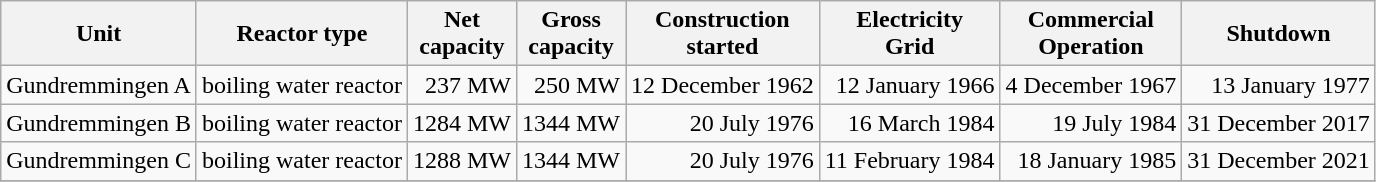<table class="wikitable">
<tr>
<th>Unit</th>
<th>Reactor type</th>
<th>Net<br>capacity</th>
<th>Gross<br>capacity</th>
<th>Construction<br>started</th>
<th>Electricity<br>Grid</th>
<th>Commercial<br>Operation</th>
<th>Shutdown</th>
</tr>
<tr>
<td>Gundremmingen A</td>
<td>boiling water reactor</td>
<td align="right">237 MW</td>
<td align="right">250 MW</td>
<td align="right">12 December 1962</td>
<td align="right">12 January 1966</td>
<td align="right">4 December 1967</td>
<td align="right">13 January 1977</td>
</tr>
<tr>
<td>Gundremmingen B</td>
<td>boiling water reactor</td>
<td align="right">1284 MW</td>
<td align="right">1344 MW</td>
<td align="right">20 July 1976</td>
<td align="right">16 March 1984</td>
<td align="right">19 July 1984</td>
<td align="right">31 December 2017</td>
</tr>
<tr>
<td>Gundremmingen C</td>
<td>boiling water reactor</td>
<td align="right">1288 MW</td>
<td align="right">1344 MW</td>
<td align="right">20 July 1976</td>
<td align="right">11 February 1984</td>
<td align="right">18 January 1985</td>
<td align="right">31 December 2021</td>
</tr>
<tr>
</tr>
</table>
